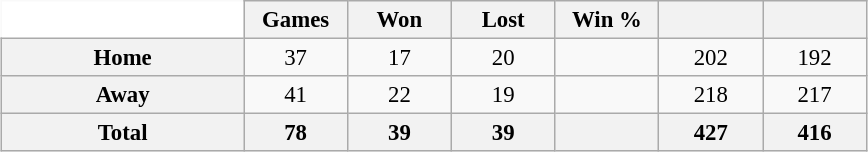<table class="wikitable" style="font-size:95%; text-align:center; width:38em; border:0;margin: 0.5em auto;">
<tr>
<td width="28%" style="background:#fff;border:0;"></td>
<th width="12%">Games</th>
<th width="12%">Won</th>
<th width="12%">Lost</th>
<th width="12%">Win %</th>
<th width="12%"></th>
<th width="12%"></th>
</tr>
<tr>
<th>Home</th>
<td>37</td>
<td>17</td>
<td>20</td>
<td></td>
<td>202</td>
<td>192</td>
</tr>
<tr>
<th>Away</th>
<td>41</td>
<td>22</td>
<td>19</td>
<td></td>
<td>218</td>
<td>217</td>
</tr>
<tr>
<th>Total</th>
<th>78</th>
<th>39</th>
<th>39</th>
<th></th>
<th>427</th>
<th>416</th>
</tr>
</table>
